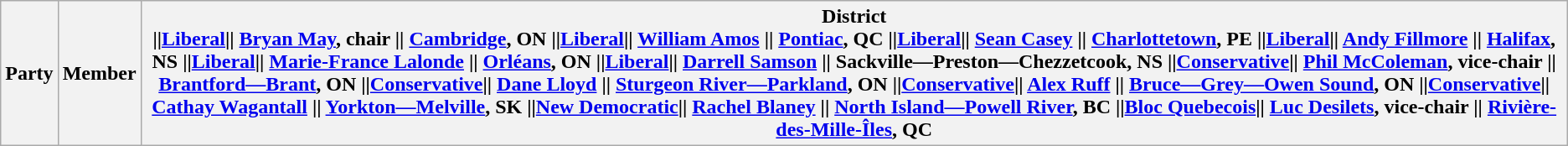<table class="wikitable">
<tr>
<th colspan="2">Party</th>
<th>Member</th>
<th>District<br>||<a href='#'>Liberal</a>|| <a href='#'>Bryan May</a>, chair || <a href='#'>Cambridge</a>, ON
||<a href='#'>Liberal</a>|| <a href='#'>William Amos</a> || <a href='#'>Pontiac</a>, QC
||<a href='#'>Liberal</a>|| <a href='#'>Sean Casey</a> || <a href='#'>Charlottetown</a>, PE
||<a href='#'>Liberal</a>|| <a href='#'>Andy Fillmore</a> || <a href='#'>Halifax</a>, NS
||<a href='#'>Liberal</a>|| <a href='#'>Marie-France Lalonde</a> || <a href='#'>Orléans</a>, ON
||<a href='#'>Liberal</a>|| <a href='#'>Darrell Samson</a> || Sackville—Preston—Chezzetcook, NS
||<a href='#'>Conservative</a>|| <a href='#'>Phil McColeman</a>, vice-chair || <a href='#'>Brantford—Brant</a>, ON
||<a href='#'>Conservative</a>|| <a href='#'>Dane Lloyd</a> || <a href='#'>Sturgeon River—Parkland</a>, ON
||<a href='#'>Conservative</a>|| <a href='#'>Alex Ruff</a> || <a href='#'>Bruce—Grey—Owen Sound</a>, ON
||<a href='#'>Conservative</a>|| <a href='#'>Cathay Wagantall</a> || <a href='#'>Yorkton—Melville</a>, SK
||<a href='#'>New Democratic</a>|| <a href='#'>Rachel Blaney</a> || <a href='#'>North Island—Powell River</a>, BC
||<a href='#'>Bloc Quebecois</a>|| <a href='#'>Luc Desilets</a>, vice-chair || <a href='#'>Rivière-des-Mille-Îles</a>, QC</th>
</tr>
</table>
